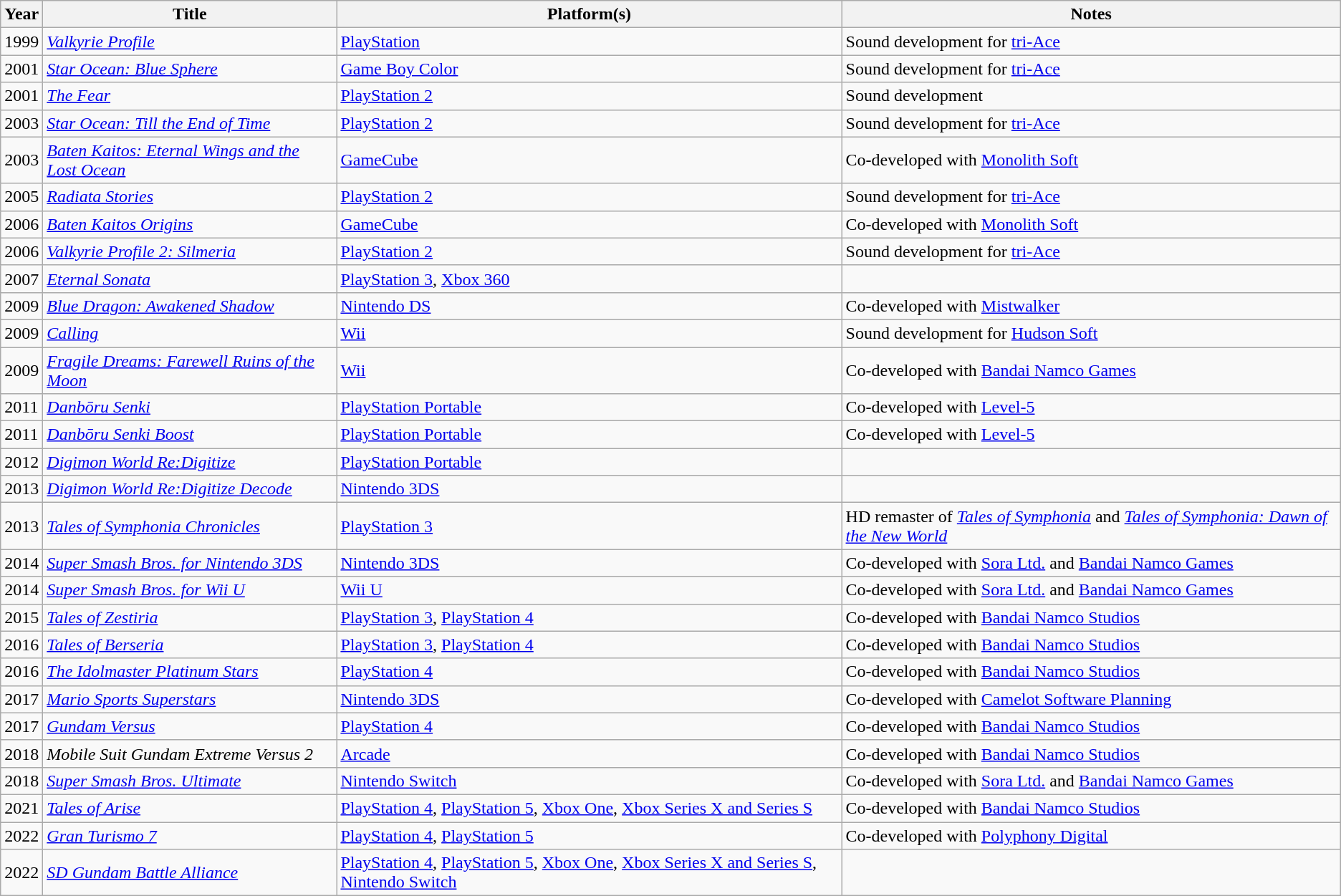<table class="wikitable sortable" |->
<tr>
<th>Year</th>
<th>Title</th>
<th>Platform(s)</th>
<th>Notes</th>
</tr>
<tr>
<td>1999</td>
<td><em><a href='#'>Valkyrie Profile</a></em></td>
<td><a href='#'>PlayStation</a></td>
<td>Sound development for <a href='#'>tri-Ace</a></td>
</tr>
<tr>
<td>2001</td>
<td><em><a href='#'>Star Ocean: Blue Sphere</a></em></td>
<td><a href='#'>Game Boy Color</a></td>
<td>Sound development for <a href='#'>tri-Ace</a></td>
</tr>
<tr>
<td>2001</td>
<td><em><a href='#'>The Fear</a></em></td>
<td><a href='#'>PlayStation 2</a></td>
<td>Sound development</td>
</tr>
<tr>
<td>2003</td>
<td><em><a href='#'>Star Ocean: Till the End of Time</a></em></td>
<td><a href='#'>PlayStation 2</a></td>
<td>Sound development for <a href='#'>tri-Ace</a></td>
</tr>
<tr>
<td>2003</td>
<td><em><a href='#'>Baten Kaitos: Eternal Wings and the Lost Ocean</a></em></td>
<td><a href='#'>GameCube</a></td>
<td>Co-developed with <a href='#'>Monolith Soft</a></td>
</tr>
<tr>
<td>2005</td>
<td><em><a href='#'>Radiata Stories</a></em></td>
<td><a href='#'>PlayStation 2</a></td>
<td>Sound development for <a href='#'>tri-Ace</a></td>
</tr>
<tr>
<td>2006</td>
<td><em><a href='#'>Baten Kaitos Origins</a></em></td>
<td><a href='#'>GameCube</a></td>
<td>Co-developed with <a href='#'>Monolith Soft</a></td>
</tr>
<tr>
<td>2006</td>
<td><em><a href='#'>Valkyrie Profile 2: Silmeria</a></em></td>
<td><a href='#'>PlayStation 2</a></td>
<td>Sound development for <a href='#'>tri-Ace</a></td>
</tr>
<tr>
<td>2007</td>
<td><em><a href='#'>Eternal Sonata</a></em></td>
<td><a href='#'>PlayStation 3</a>, <a href='#'>Xbox 360</a></td>
<td></td>
</tr>
<tr>
<td>2009</td>
<td><em><a href='#'>Blue Dragon: Awakened Shadow</a></em></td>
<td><a href='#'>Nintendo DS</a></td>
<td>Co-developed with <a href='#'>Mistwalker</a></td>
</tr>
<tr>
<td>2009</td>
<td><em><a href='#'>Calling</a></em></td>
<td><a href='#'>Wii</a></td>
<td>Sound development for <a href='#'>Hudson Soft</a></td>
</tr>
<tr>
<td>2009</td>
<td><em><a href='#'>Fragile Dreams: Farewell Ruins of the Moon</a></em></td>
<td><a href='#'>Wii</a></td>
<td>Co-developed with <a href='#'>Bandai Namco Games</a></td>
</tr>
<tr>
<td>2011</td>
<td><em><a href='#'>Danbōru Senki</a></em></td>
<td><a href='#'>PlayStation Portable</a></td>
<td>Co-developed with <a href='#'>Level-5</a></td>
</tr>
<tr>
<td>2011</td>
<td><em><a href='#'>Danbōru Senki Boost</a></em></td>
<td><a href='#'>PlayStation Portable</a></td>
<td>Co-developed with <a href='#'>Level-5</a></td>
</tr>
<tr>
<td>2012</td>
<td><em><a href='#'>Digimon World Re:Digitize</a></em></td>
<td><a href='#'>PlayStation Portable</a></td>
<td></td>
</tr>
<tr>
<td>2013</td>
<td><em><a href='#'>Digimon World Re:Digitize Decode</a></em></td>
<td><a href='#'>Nintendo 3DS</a></td>
<td></td>
</tr>
<tr>
<td>2013</td>
<td><em><a href='#'>Tales of Symphonia Chronicles</a></em></td>
<td><a href='#'>PlayStation 3</a></td>
<td>HD remaster of <em><a href='#'>Tales of Symphonia</a></em> and <em><a href='#'>Tales of Symphonia: Dawn of the New World</a></em></td>
</tr>
<tr>
<td>2014</td>
<td><em><a href='#'>Super Smash Bros. for Nintendo 3DS</a></em></td>
<td><a href='#'>Nintendo 3DS</a></td>
<td>Co-developed with <a href='#'>Sora Ltd.</a> and <a href='#'>Bandai Namco Games</a></td>
</tr>
<tr>
<td>2014</td>
<td><em><a href='#'>Super Smash Bros. for Wii U</a></em></td>
<td><a href='#'>Wii U</a></td>
<td>Co-developed with <a href='#'>Sora Ltd.</a> and <a href='#'>Bandai Namco Games</a></td>
</tr>
<tr>
<td>2015</td>
<td><em><a href='#'>Tales of Zestiria</a></em></td>
<td><a href='#'>PlayStation 3</a>, <a href='#'>PlayStation 4</a></td>
<td>Co-developed with <a href='#'>Bandai Namco Studios</a></td>
</tr>
<tr>
<td>2016</td>
<td><em><a href='#'>Tales of Berseria</a></em></td>
<td><a href='#'>PlayStation 3</a>, <a href='#'>PlayStation 4</a></td>
<td>Co-developed with <a href='#'>Bandai Namco Studios</a></td>
</tr>
<tr>
<td>2016</td>
<td><em><a href='#'>The Idolmaster Platinum Stars</a></em></td>
<td><a href='#'>PlayStation 4</a></td>
<td>Co-developed with <a href='#'>Bandai Namco Studios</a></td>
</tr>
<tr>
<td>2017</td>
<td><em><a href='#'>Mario Sports Superstars</a></em></td>
<td><a href='#'>Nintendo 3DS</a></td>
<td>Co-developed with <a href='#'>Camelot Software Planning</a></td>
</tr>
<tr>
<td>2017</td>
<td><em><a href='#'>Gundam Versus</a></em></td>
<td><a href='#'>PlayStation 4</a></td>
<td>Co-developed with <a href='#'>Bandai Namco Studios</a></td>
</tr>
<tr>
<td>2018</td>
<td><em>Mobile Suit Gundam Extreme Versus 2</em></td>
<td><a href='#'>Arcade</a></td>
<td>Co-developed with <a href='#'>Bandai Namco Studios</a></td>
</tr>
<tr>
<td>2018</td>
<td><em><a href='#'>Super Smash Bros. Ultimate</a></em></td>
<td><a href='#'>Nintendo Switch</a></td>
<td>Co-developed with <a href='#'>Sora Ltd.</a> and <a href='#'>Bandai Namco Games</a></td>
</tr>
<tr>
<td>2021</td>
<td><em><a href='#'>Tales of Arise</a></em></td>
<td><a href='#'>PlayStation 4</a>, <a href='#'>PlayStation 5</a>, <a href='#'>Xbox One</a>, <a href='#'>Xbox Series X and Series S</a></td>
<td>Co-developed with <a href='#'>Bandai Namco Studios</a></td>
</tr>
<tr>
<td>2022</td>
<td><em><a href='#'>Gran Turismo 7</a></em></td>
<td><a href='#'>PlayStation 4</a>, <a href='#'>PlayStation 5</a></td>
<td>Co-developed with <a href='#'>Polyphony Digital</a></td>
</tr>
<tr>
<td>2022</td>
<td><em><a href='#'>SD Gundam Battle Alliance</a></em></td>
<td><a href='#'>PlayStation 4</a>, <a href='#'>PlayStation 5</a>, <a href='#'>Xbox One</a>, <a href='#'>Xbox Series X and Series S</a>, <a href='#'>Nintendo Switch</a></td>
<td></td>
</tr>
</table>
